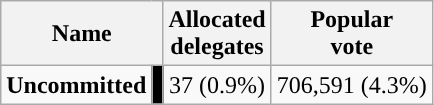<table class="wikitable sortable" style="text-align:center;">
<tr>
<th scope="col" colspan=2>Name</th>
<th scope="col">Allocated<br>delegates</th>
<th scope="col">Popular<br>vote</th>
</tr>
<tr>
<td><strong>Uncommitted</strong></td>
<td style="background:#000000"></td>
<td>37 (0.9%)</td>
<td>706,591 (4.3%)</td>
</tr>
</table>
